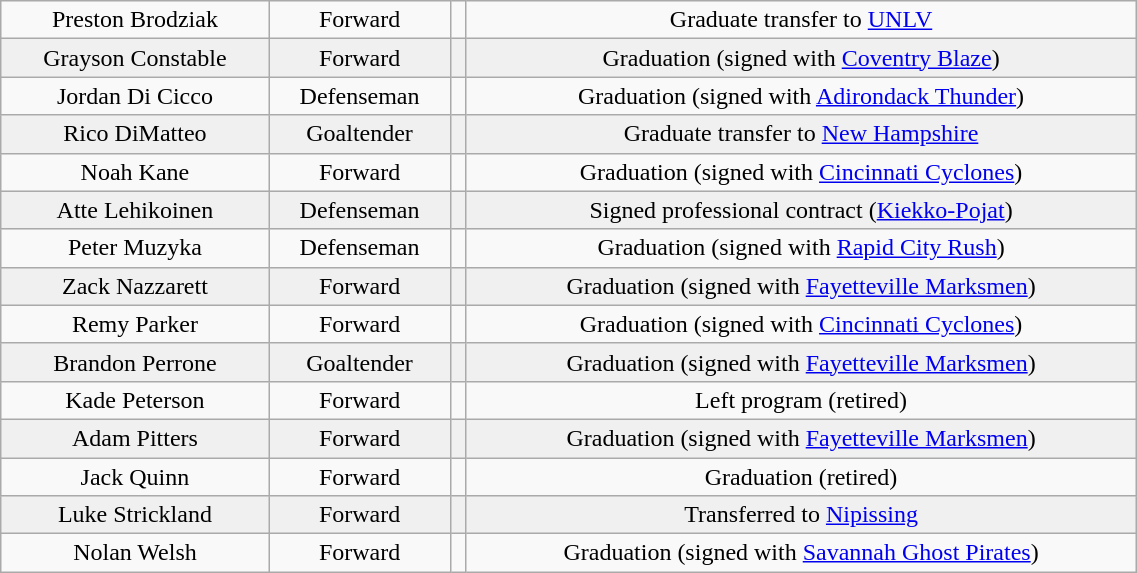<table class="wikitable" width="60%">
<tr align="center" bgcolor="">
<td>Preston Brodziak</td>
<td>Forward</td>
<td></td>
<td>Graduate transfer to <a href='#'>UNLV</a></td>
</tr>
<tr align="center" bgcolor="f0f0f0">
<td>Grayson Constable</td>
<td>Forward</td>
<td></td>
<td>Graduation (signed with <a href='#'>Coventry Blaze</a>)</td>
</tr>
<tr align="center" bgcolor="">
<td>Jordan Di Cicco</td>
<td>Defenseman</td>
<td></td>
<td>Graduation (signed with <a href='#'>Adirondack Thunder</a>)</td>
</tr>
<tr align="center" bgcolor="f0f0f0">
<td>Rico DiMatteo</td>
<td>Goaltender</td>
<td></td>
<td>Graduate transfer to <a href='#'>New Hampshire</a></td>
</tr>
<tr align="center" bgcolor="">
<td>Noah Kane</td>
<td>Forward</td>
<td></td>
<td>Graduation (signed with <a href='#'>Cincinnati Cyclones</a>)</td>
</tr>
<tr align="center" bgcolor="f0f0f0">
<td>Atte Lehikoinen</td>
<td>Defenseman</td>
<td></td>
<td>Signed professional contract (<a href='#'>Kiekko-Pojat</a>)</td>
</tr>
<tr align="center" bgcolor="">
<td>Peter Muzyka</td>
<td>Defenseman</td>
<td></td>
<td>Graduation (signed with <a href='#'>Rapid City Rush</a>)</td>
</tr>
<tr align="center" bgcolor="f0f0f0">
<td>Zack Nazzarett</td>
<td>Forward</td>
<td></td>
<td>Graduation (signed with <a href='#'>Fayetteville Marksmen</a>)</td>
</tr>
<tr align="center" bgcolor="">
<td>Remy Parker</td>
<td>Forward</td>
<td></td>
<td>Graduation (signed with <a href='#'>Cincinnati Cyclones</a>)</td>
</tr>
<tr align="center" bgcolor="f0f0f0">
<td>Brandon Perrone</td>
<td>Goaltender</td>
<td></td>
<td>Graduation (signed with <a href='#'>Fayetteville Marksmen</a>)</td>
</tr>
<tr align="center" bgcolor="">
<td>Kade Peterson</td>
<td>Forward</td>
<td></td>
<td>Left program (retired)</td>
</tr>
<tr align="center" bgcolor="f0f0f0">
<td>Adam Pitters</td>
<td>Forward</td>
<td></td>
<td>Graduation (signed with <a href='#'>Fayetteville Marksmen</a>)</td>
</tr>
<tr align="center" bgcolor="">
<td>Jack Quinn</td>
<td>Forward</td>
<td></td>
<td>Graduation (retired)</td>
</tr>
<tr align="center" bgcolor="f0f0f0">
<td>Luke Strickland</td>
<td>Forward</td>
<td></td>
<td>Transferred to <a href='#'>Nipissing</a></td>
</tr>
<tr align="center" bgcolor="">
<td>Nolan Welsh</td>
<td>Forward</td>
<td></td>
<td>Graduation (signed with <a href='#'>Savannah Ghost Pirates</a>)</td>
</tr>
</table>
